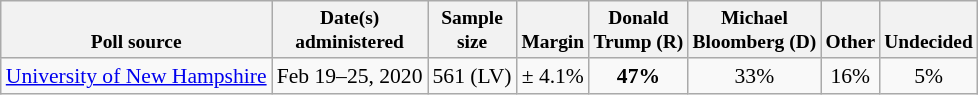<table class="wikitable" style="font-size:90%;text-align:center;">
<tr valign=bottom style="font-size:90%;">
<th>Poll source</th>
<th>Date(s)<br>administered</th>
<th>Sample<br>size</th>
<th>Margin<br></th>
<th>Donald<br>Trump (R)</th>
<th>Michael<br>Bloomberg (D)</th>
<th>Other</th>
<th>Undecided</th>
</tr>
<tr>
<td style="text-align:left;"><a href='#'>University of New Hampshire</a></td>
<td>Feb 19–25, 2020</td>
<td>561 (LV)</td>
<td>± 4.1%</td>
<td><strong>47%</strong></td>
<td>33%</td>
<td>16%</td>
<td>5%</td>
</tr>
</table>
